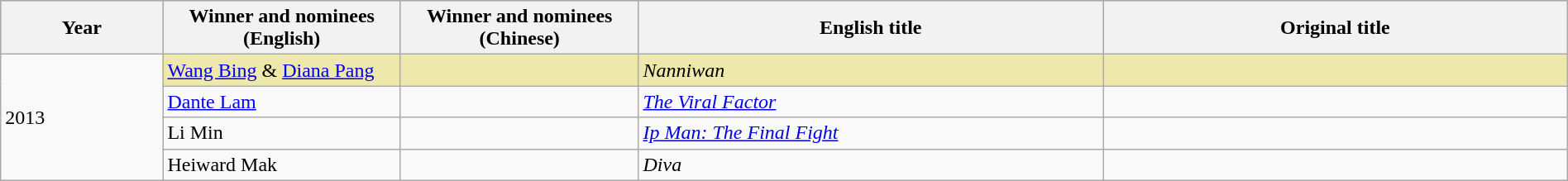<table class="wikitable" style="width:100%;">
<tr style="background:#bebebe">
<th width="100"><strong>Year</strong></th>
<th width="150"><strong>Winner and nominees<br>(English)</strong></th>
<th width="150"><strong>Winner and nominees<br>(Chinese)</strong></th>
<th width="300"><strong>English title</strong></th>
<th width="300"><strong>Original title</strong></th>
</tr>
<tr>
<td rowspan="4">2013</td>
<td style="background:#EEE8AA;"><a href='#'>Wang Bing</a> & <a href='#'>Diana Pang</a></td>
<td style="background:#EEE8AA;"></td>
<td style="background:#EEE8AA;"><em>Nanniwan</em></td>
<td style="background:#EEE8AA;"></td>
</tr>
<tr>
<td><a href='#'>Dante Lam</a></td>
<td></td>
<td><em><a href='#'>The Viral Factor</a></em></td>
<td></td>
</tr>
<tr>
<td>Li Min</td>
<td></td>
<td><em><a href='#'>Ip Man: The Final Fight</a></em></td>
<td></td>
</tr>
<tr>
<td>Heiward Mak</td>
<td></td>
<td><em>Diva</em></td>
<td></td>
</tr>
</table>
